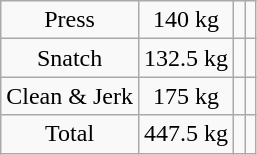<table class = "wikitable" style="text-align:center;">
<tr>
<td>Press</td>
<td>140 kg</td>
<td align=left></td>
<td></td>
</tr>
<tr>
<td>Snatch</td>
<td>132.5 kg</td>
<td align=left></td>
<td></td>
</tr>
<tr>
<td>Clean & Jerk</td>
<td>175 kg</td>
<td align=left></td>
<td></td>
</tr>
<tr>
<td>Total</td>
<td>447.5 kg</td>
<td align=left></td>
<td></td>
</tr>
</table>
